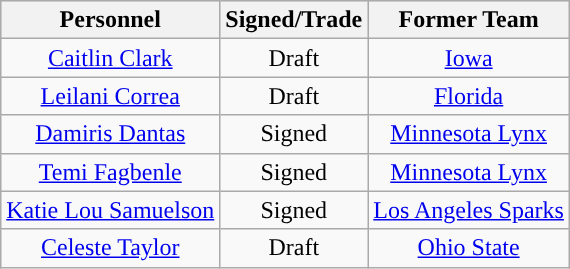<table class="wikitable" style="text-align: center">
<tr align="center" bgcolor="#dddddd">
<th><strong>Personnel</strong></th>
<th><strong>Signed/Trade</strong></th>
<th><strong>Former Team</strong></th>
</tr>
<tr>
<td><a href='#'>Caitlin Clark</a></td>
<td>Draft</td>
<td><a href='#'>Iowa</a></td>
</tr>
<tr>
<td><a href='#'>Leilani Correa</a></td>
<td>Draft</td>
<td><a href='#'>Florida</a></td>
</tr>
<tr>
<td><a href='#'>Damiris Dantas</a></td>
<td>Signed</td>
<td><a href='#'>Minnesota Lynx</a></td>
</tr>
<tr>
<td><a href='#'>Temi Fagbenle</a></td>
<td>Signed</td>
<td><a href='#'>Minnesota Lynx</a></td>
</tr>
<tr>
<td><a href='#'>Katie Lou Samuelson</a></td>
<td>Signed</td>
<td><a href='#'>Los Angeles Sparks</a></td>
</tr>
<tr>
<td><a href='#'>Celeste Taylor</a></td>
<td>Draft</td>
<td><a href='#'>Ohio State</a></td>
</tr>
</table>
